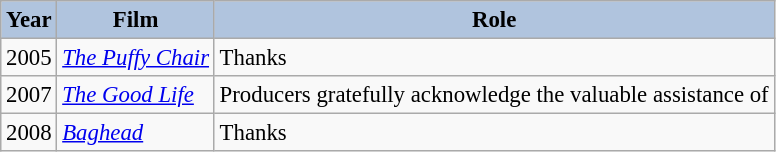<table class="wikitable" style="font-size:95%;">
<tr>
<th style="background:#B0C4DE;">Year</th>
<th style="background:#B0C4DE;">Film</th>
<th style="background:#B0C4DE;">Role</th>
</tr>
<tr>
<td>2005</td>
<td><em><a href='#'>The Puffy Chair</a></em></td>
<td>Thanks</td>
</tr>
<tr>
<td>2007</td>
<td><em><a href='#'>The Good Life</a></em></td>
<td>Producers gratefully acknowledge the valuable assistance of</td>
</tr>
<tr>
<td>2008</td>
<td><em><a href='#'>Baghead</a></em></td>
<td>Thanks</td>
</tr>
</table>
